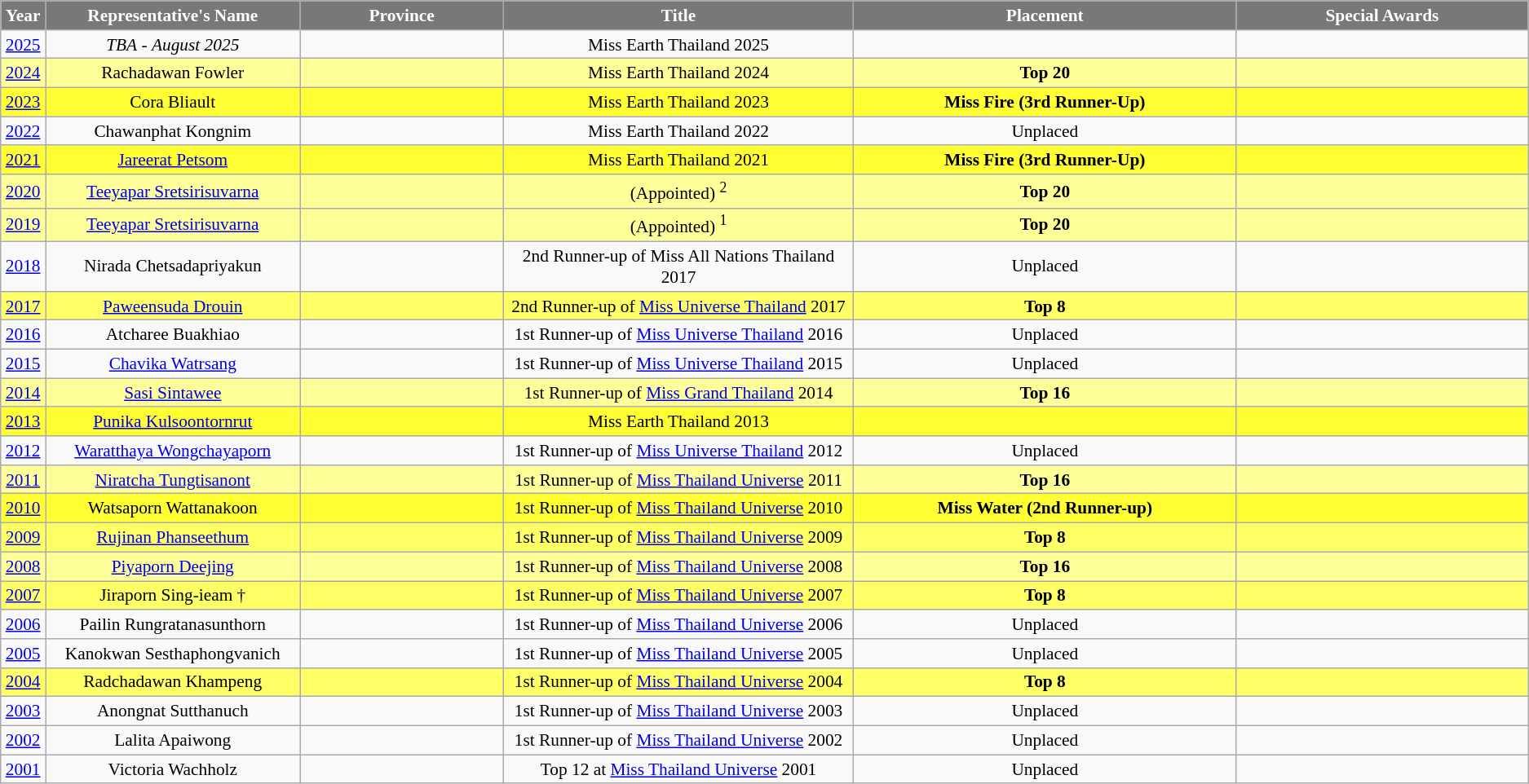<table class="wikitable" style="font-size: 89%; text-align:center">
<tr>
<th width="30" style="background-color:#787878;color:#FFFFFF;">Year</th>
<th width="210" style="background-color:#787878;color:#FFFFFF;">Representative's Name</th>
<th width="170" style="background-color:#787878;color:#FFFFFF;">Province</th>
<th width="300" style="background-color:#787878;color:#FFFFFF;">Title</th>
<th width="330" style="background-color:#787878;color:#FFFFFF;">Placement</th>
<th width="250" style="background-color:#787878;color:#FFFFFF;">Special Awards</th>
</tr>
<tr>
<td><a href='#'>2025</a></td>
<td><em>TBA</em> - <em>August 2025</em></td>
<td></td>
<td>Miss Earth Thailand 2025</td>
<td></td>
<td></td>
</tr>
<tr style="background-color:#FFFF99; : bold">
<td><a href='#'>2024</a></td>
<td>Rachadawan Fowler</td>
<td align=left></td>
<td>Miss Earth Thailand 2024</td>
<td><strong>Top 20</strong></td>
<td style="background:;"></td>
</tr>
<tr style="background-color:#FFFF33; : bold">
<td><a href='#'>2023</a></td>
<td>Cora Bliault</td>
<td align=left></td>
<td>Miss Earth Thailand 2023</td>
<td align="center"><strong>Miss Fire (3rd Runner-Up)</strong></td>
<td></td>
</tr>
<tr>
<td><a href='#'>2022</a></td>
<td>Chawanphat Kongnim</td>
<td align=left></td>
<td>Miss Earth Thailand 2022</td>
<td align="center">Unplaced</td>
<td style="background:;"></td>
</tr>
<tr style="background-color:#FFFF33; : bold">
<td><a href='#'>2021</a></td>
<td><a href='#'>Jareerat Petsom</a></td>
<td align=left></td>
<td>Miss Earth Thailand 2021</td>
<td align="center"><strong>Miss Fire (3rd Runner-Up)</strong></td>
<td style="background:;"></td>
</tr>
<tr style="background-color:#FFFF99; : bold">
<td><a href='#'>2020</a></td>
<td><a href='#'>Teeyapar Sretsirisuvarna</a></td>
<td align=left></td>
<td>(Appointed) <sup>2</sup></td>
<td align="center"><strong>Top 20</strong></td>
<td style="background:;"></td>
</tr>
<tr style="background-color:#FFFF99; : bold">
<td><a href='#'>2019</a></td>
<td><a href='#'>Teeyapar Sretsirisuvarna</a></td>
<td align=left></td>
<td>(Appointed) <sup>1</sup></td>
<td align="center"><strong>Top 20</strong></td>
<td style="background:;"></td>
</tr>
<tr>
<td><a href='#'>2018</a></td>
<td>Nirada Chetsadapriyakun</td>
<td align=left></td>
<td>2nd Runner-up of Miss All Nations Thailand 2017</td>
<td align="center">Unplaced</td>
<td style="background:;"></td>
</tr>
<tr style="background-color:#FFFF66; : bold">
<td><a href='#'>2017</a></td>
<td><a href='#'>Paweensuda Drouin</a></td>
<td align=left></td>
<td>2nd Runner-up of <a href='#'>Miss Universe Thailand</a> 2017</td>
<td align="center"><strong>Top 8</strong></td>
<td style="background:;"></td>
</tr>
<tr>
<td><a href='#'>2016</a></td>
<td>Atcharee Buakhiao</td>
<td align=left></td>
<td>1st Runner-up of <a href='#'>Miss Universe Thailand</a> 2016</td>
<td align="center">Unplaced</td>
<td style="background:;"></td>
</tr>
<tr>
<td><a href='#'>2015</a></td>
<td><a href='#'>Chavika Watrsang</a></td>
<td align=left></td>
<td>1st Runner-up of <a href='#'>Miss Universe Thailand</a> 2015</td>
<td align="center">Unplaced</td>
<td style="background:;"></td>
</tr>
<tr style="background-color:#FFFF99; : bold">
<td><a href='#'>2014</a></td>
<td><a href='#'>Sasi Sintawee</a></td>
<td align=left></td>
<td>1st Runner-up of <a href='#'>Miss Grand Thailand</a> 2014</td>
<td align="center"><strong>Top 16</strong></td>
<td style="background:;"></td>
</tr>
<tr style="background-color:#FFFF33; : bold">
<td><a href='#'>2013</a></td>
<td><a href='#'>Punika Kulsoontornrut</a></td>
<td align=left></td>
<td>Miss Earth Thailand 2013</td>
<td style="background:;"></td>
<td style="background:;"></td>
</tr>
<tr>
<td><a href='#'>2012</a></td>
<td><a href='#'>Waratthaya Wongchayaporn</a></td>
<td align=left></td>
<td>1st Runner-up of <a href='#'>Miss Universe Thailand</a> 2012</td>
<td align="center">Unplaced</td>
<td style="background:;"></td>
</tr>
<tr style="background-color:#FFFF99; : bold">
<td><a href='#'>2011</a></td>
<td><a href='#'>Niratcha Tungtisanont</a></td>
<td align=left></td>
<td>1st Runner-up of <a href='#'>Miss Thailand Universe</a> 2011</td>
<td align="center"><strong>Top 16</strong></td>
<td style="background:;"></td>
</tr>
<tr style="background-color:#FFFF33; : bold">
<td><a href='#'>2010</a></td>
<td>Watsaporn Wattanakoon</td>
<td align=left></td>
<td>1st Runner-up of <a href='#'>Miss Thailand Universe</a> 2010</td>
<td align="center"><strong>Miss Water (2nd Runner-up)</strong></td>
<td style="background:;"></td>
</tr>
<tr style="background-color:#FFFF66; : bold">
<td><a href='#'>2009</a></td>
<td><a href='#'>Rujinan Phanseethum</a></td>
<td align=left></td>
<td>1st Runner-up of <a href='#'>Miss Thailand Universe</a> 2009</td>
<td align="center"><strong>Top 8</strong></td>
<td style="background:;"></td>
</tr>
<tr style="background-color:#FFFF99; : bold">
<td><a href='#'>2008</a></td>
<td><a href='#'>Piyaporn Deejing</a></td>
<td align=left></td>
<td>1st Runner-up of <a href='#'>Miss Thailand Universe</a> 2008</td>
<td align="center"><strong>Top 16</strong></td>
<td></td>
</tr>
<tr style="background-color:#FFFF66; : bold">
<td><a href='#'>2007</a></td>
<td>Jiraporn Sing-ieam †</td>
<td align=left></td>
<td>1st Runner-up of <a href='#'>Miss Thailand Universe</a> 2007</td>
<td align="center"><strong>Top 8</strong></td>
<td style="background:;"></td>
</tr>
<tr>
<td><a href='#'>2006</a></td>
<td>Pailin Rungratanasunthorn</td>
<td align=left></td>
<td>1st Runner-up of <a href='#'>Miss Thailand Universe</a> 2006</td>
<td align="center">Unplaced</td>
<td style="background:;"></td>
</tr>
<tr>
<td><a href='#'>2005</a></td>
<td>Kanokwan Sesthaphongvanich</td>
<td align=left></td>
<td>1st Runner-up of <a href='#'>Miss Thailand Universe</a> 2005</td>
<td align="center">Unplaced</td>
<td></td>
</tr>
<tr style="background-color:#FFFF66; : bold">
<td><a href='#'>2004</a></td>
<td>Radchadawan Khampeng</td>
<td align=left></td>
<td>1st Runner-up of <a href='#'>Miss Thailand Universe</a> 2004</td>
<td align="center"><strong>Top 8</strong></td>
<td></td>
</tr>
<tr>
<td><a href='#'>2003</a></td>
<td>Anongnat Sutthanuch</td>
<td align=left></td>
<td>1st Runner-up of <a href='#'>Miss Thailand Universe</a> 2003</td>
<td align="center">Unplaced</td>
<td></td>
</tr>
<tr>
<td><a href='#'>2002</a></td>
<td>Lalita Apaiwong</td>
<td align=left></td>
<td>1st Runner-up of <a href='#'>Miss Thailand Universe</a> 2002</td>
<td align="center">Unplaced</td>
<td></td>
</tr>
<tr>
<td><a href='#'>2001</a></td>
<td>Victoria Wachholz</td>
<td align=left></td>
<td>Top 12 at <a href='#'>Miss Thailand Universe</a> 2001</td>
<td align="center">Unplaced</td>
<td></td>
</tr>
</table>
